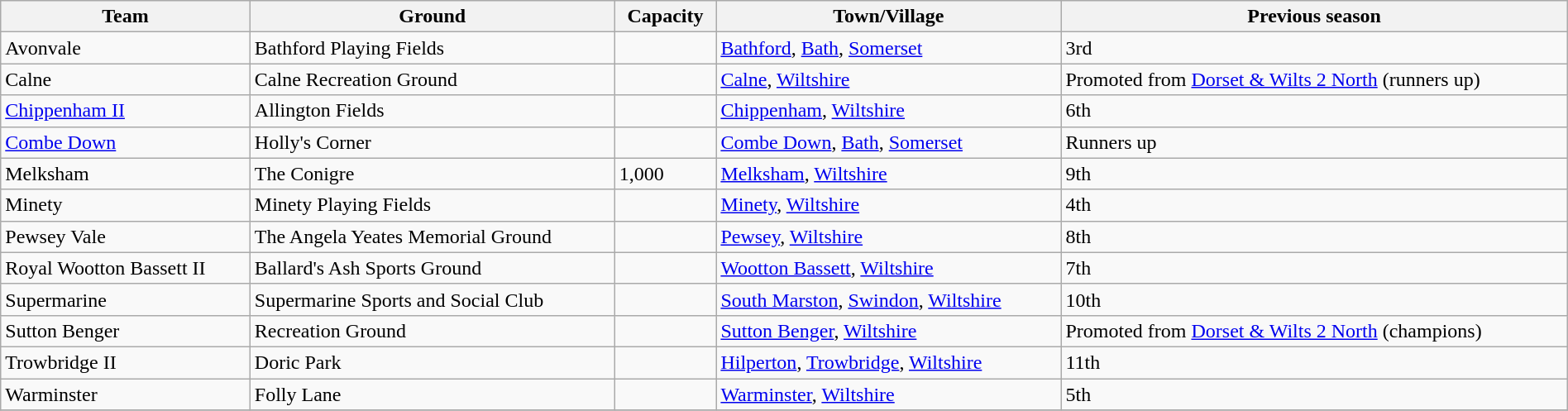<table class="wikitable sortable" width=100%>
<tr>
<th>Team</th>
<th>Ground</th>
<th>Capacity</th>
<th>Town/Village</th>
<th>Previous season</th>
</tr>
<tr>
<td>Avonvale</td>
<td>Bathford Playing Fields</td>
<td></td>
<td><a href='#'>Bathford</a>, <a href='#'>Bath</a>, <a href='#'>Somerset</a></td>
<td>3rd</td>
</tr>
<tr>
<td>Calne</td>
<td>Calne Recreation Ground</td>
<td></td>
<td><a href='#'>Calne</a>, <a href='#'>Wiltshire</a></td>
<td>Promoted from <a href='#'>Dorset & Wilts 2 North</a> (runners up)</td>
</tr>
<tr>
<td><a href='#'>Chippenham II</a></td>
<td>Allington Fields</td>
<td></td>
<td><a href='#'>Chippenham</a>, <a href='#'>Wiltshire</a></td>
<td>6th</td>
</tr>
<tr>
<td><a href='#'>Combe Down</a></td>
<td>Holly's Corner</td>
<td></td>
<td><a href='#'>Combe Down</a>, <a href='#'>Bath</a>, <a href='#'>Somerset</a></td>
<td>Runners up</td>
</tr>
<tr>
<td>Melksham</td>
<td>The Conigre</td>
<td>1,000</td>
<td><a href='#'>Melksham</a>, <a href='#'>Wiltshire</a></td>
<td>9th</td>
</tr>
<tr>
<td>Minety</td>
<td>Minety Playing Fields</td>
<td></td>
<td><a href='#'>Minety</a>, <a href='#'>Wiltshire</a></td>
<td>4th</td>
</tr>
<tr>
<td>Pewsey Vale</td>
<td>The Angela Yeates Memorial Ground</td>
<td></td>
<td><a href='#'>Pewsey</a>, <a href='#'>Wiltshire</a></td>
<td>8th</td>
</tr>
<tr>
<td>Royal Wootton Bassett II</td>
<td>Ballard's Ash Sports Ground</td>
<td></td>
<td><a href='#'>Wootton Bassett</a>, <a href='#'>Wiltshire</a></td>
<td>7th</td>
</tr>
<tr>
<td>Supermarine</td>
<td>Supermarine Sports and Social Club</td>
<td></td>
<td><a href='#'>South Marston</a>, <a href='#'>Swindon</a>, <a href='#'>Wiltshire</a></td>
<td>10th</td>
</tr>
<tr>
<td>Sutton Benger</td>
<td>Recreation Ground</td>
<td></td>
<td><a href='#'>Sutton Benger</a>, <a href='#'>Wiltshire</a></td>
<td>Promoted from <a href='#'>Dorset & Wilts 2 North</a> (champions)</td>
</tr>
<tr>
<td>Trowbridge II</td>
<td>Doric Park</td>
<td></td>
<td><a href='#'>Hilperton</a>, <a href='#'>Trowbridge</a>, <a href='#'>Wiltshire</a></td>
<td>11th</td>
</tr>
<tr>
<td>Warminster</td>
<td>Folly Lane</td>
<td></td>
<td><a href='#'>Warminster</a>, <a href='#'>Wiltshire</a></td>
<td>5th</td>
</tr>
<tr>
</tr>
</table>
